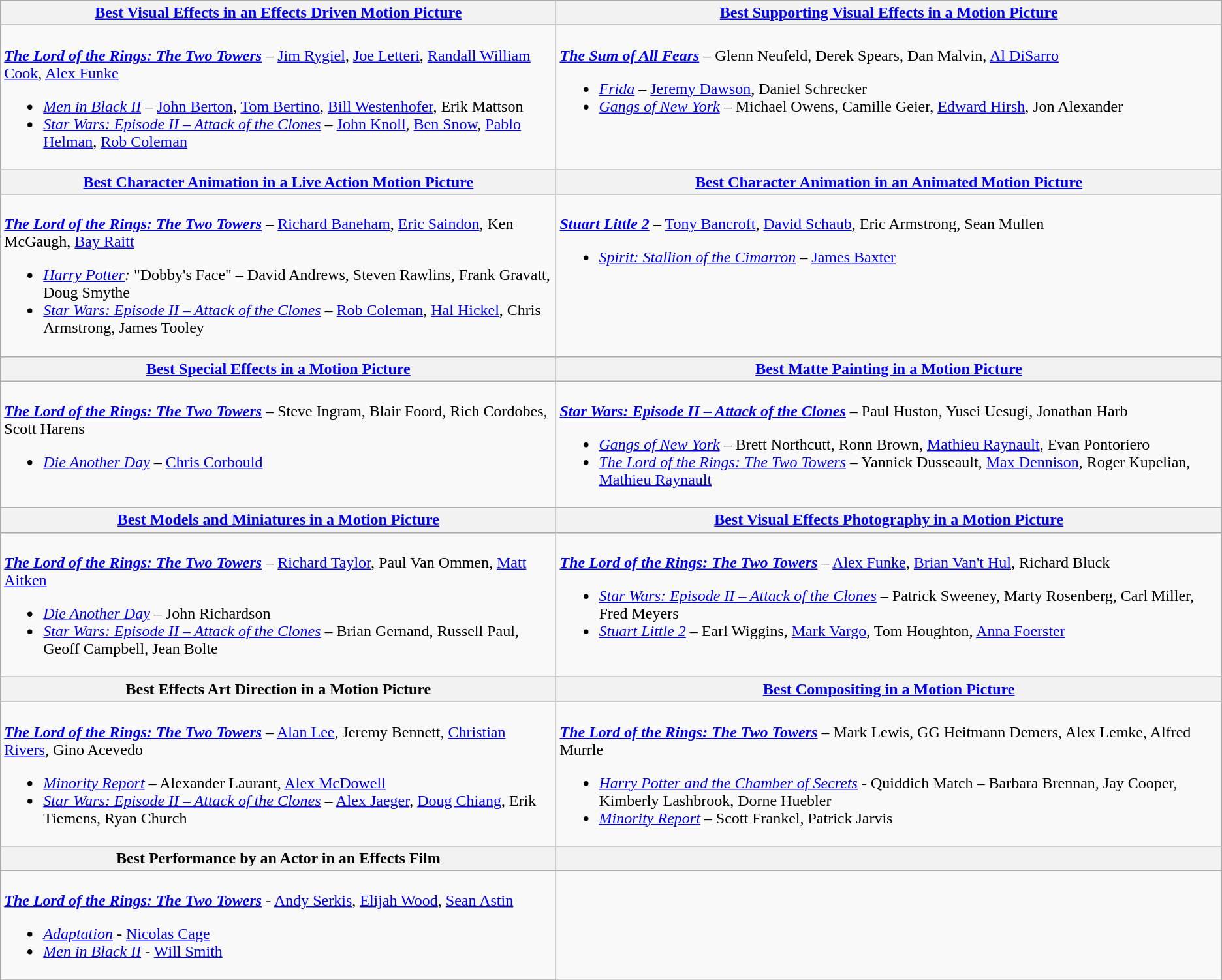<table class=wikitable style="width=100%">
<tr>
<th style="width=50%"><strong><a href='#'>Best Visual Effects in an Effects Driven Motion Picture</a></strong></th>
<th style="width=50%"><strong><a href='#'>Best Supporting Visual Effects in a Motion Picture</a></strong></th>
</tr>
<tr>
<td valign="top"><br><strong><em><a href='#'>The Lord of the Rings: The Two Towers</a></em></strong> – <a href='#'>Jim Rygiel</a>, <a href='#'>Joe Letteri</a>, <a href='#'>Randall William Cook</a>, <a href='#'>Alex Funke</a><ul><li><em><a href='#'>Men in Black II</a></em> – <a href='#'>John Berton</a>, <a href='#'>Tom Bertino</a>, <a href='#'>Bill Westenhofer</a>, Erik Mattson</li><li><em><a href='#'>Star Wars: Episode II – Attack of the Clones</a></em> – <a href='#'>John Knoll</a>, <a href='#'>Ben Snow</a>, <a href='#'>Pablo Helman</a>, <a href='#'>Rob Coleman</a></li></ul></td>
<td valign="top"><br><strong><em><a href='#'>The Sum of All Fears</a></em></strong> – Glenn Neufeld, Derek Spears, Dan Malvin, <a href='#'>Al DiSarro</a><ul><li><em><a href='#'>Frida</a></em> – <a href='#'>Jeremy Dawson</a>, Daniel Schrecker</li><li><em><a href='#'>Gangs of New York</a></em> – Michael Owens, Camille Geier, <a href='#'>Edward Hirsh</a>, Jon Alexander</li></ul></td>
</tr>
<tr>
<th style="width=50%"><strong><a href='#'>Best Character Animation in a Live Action Motion Picture</a></strong></th>
<th style="width=50%"><strong><a href='#'>Best Character Animation in an Animated Motion Picture</a></strong></th>
</tr>
<tr>
<td valign="top"><br><strong><em><a href='#'>The Lord of the Rings: The Two Towers</a></em></strong> – <a href='#'>Richard Baneham</a>, <a href='#'>Eric Saindon</a>, Ken McGaugh, <a href='#'>Bay Raitt</a><ul><li><em><a href='#'>Harry Potter</a>:</em> "Dobby's Face" – David Andrews, Steven Rawlins, Frank Gravatt, Doug Smythe</li><li><em><a href='#'>Star Wars: Episode II – Attack of the Clones</a></em> – <a href='#'>Rob Coleman</a>, <a href='#'>Hal Hickel</a>, Chris Armstrong, James Tooley</li></ul></td>
<td valign="top"><br><strong><em><a href='#'>Stuart Little 2</a></em></strong> – <a href='#'>Tony Bancroft</a>, <a href='#'>David Schaub</a>, Eric Armstrong, Sean Mullen<ul><li><em><a href='#'>Spirit: Stallion of the Cimarron</a></em> – <a href='#'>James Baxter</a></li></ul></td>
</tr>
<tr>
<th style="width=50%"><strong><a href='#'>Best Special Effects in a Motion Picture</a></strong></th>
<th style="width=50%"><strong><a href='#'>Best Matte Painting in a Motion Picture</a></strong></th>
</tr>
<tr>
<td valign="top"><br><strong><em><a href='#'>The Lord of the Rings: The Two Towers</a></em></strong> – Steve Ingram, Blair Foord, Rich Cordobes, Scott Harens<ul><li><em><a href='#'>Die Another Day</a></em> – <a href='#'>Chris Corbould</a></li></ul></td>
<td valign="top"><br><strong><em><a href='#'>Star Wars: Episode II – Attack of the Clones</a></em></strong> – Paul Huston, Yusei Uesugi, Jonathan Harb<ul><li><em><a href='#'>Gangs of New York</a></em> – Brett Northcutt, Ronn Brown, <a href='#'>Mathieu Raynault</a>, Evan Pontoriero</li><li><em><a href='#'>The Lord of the Rings: The Two Towers</a></em> – Yannick Dusseault, <a href='#'>Max Dennison</a>, Roger Kupelian, <a href='#'>Mathieu Raynault</a></li></ul></td>
</tr>
<tr>
<th style="width=50%"><strong><a href='#'>Best Models and Miniatures in a Motion Picture</a></strong></th>
<th style="width=50%"><strong><a href='#'>Best Visual Effects Photography in a Motion Picture</a></strong></th>
</tr>
<tr>
<td valign="top"><br><strong><em><a href='#'>The Lord of the Rings: The Two Towers</a></em></strong> – <a href='#'>Richard Taylor</a>, Paul Van Ommen, <a href='#'>Matt Aitken</a><ul><li><em><a href='#'>Die Another Day</a></em> – John Richardson</li><li><em><a href='#'>Star Wars: Episode II – Attack of the Clones</a></em> – Brian Gernand, Russell Paul, Geoff Campbell, Jean Bolte</li></ul></td>
<td valign="top"><br><strong><em><a href='#'>The Lord of the Rings: The Two Towers</a></em></strong> – <a href='#'>Alex Funke</a>, <a href='#'>Brian Van't Hul</a>, Richard Bluck<ul><li><em><a href='#'>Star Wars: Episode II – Attack of the Clones</a></em> – Patrick Sweeney, Marty Rosenberg, Carl Miller, Fred Meyers</li><li><em><a href='#'>Stuart Little 2</a></em> – Earl Wiggins, <a href='#'>Mark Vargo</a>, Tom Houghton, <a href='#'>Anna Foerster</a></li></ul></td>
</tr>
<tr>
<th style="width=50%"><strong>Best Effects Art Direction in a Motion Picture</strong></th>
<th style="width=50%"><strong><a href='#'>Best Compositing in a Motion Picture</a></strong></th>
</tr>
<tr>
<td valign="top"><br><strong><em><a href='#'>The Lord of the Rings: The Two Towers</a></em></strong> – <a href='#'>Alan Lee</a>, Jeremy Bennett, <a href='#'>Christian Rivers</a>, Gino Acevedo<ul><li><em><a href='#'>Minority Report</a></em> – Alexander Laurant, <a href='#'>Alex McDowell</a></li><li><em><a href='#'>Star Wars: Episode II – Attack of the Clones</a></em> – <a href='#'>Alex Jaeger</a>, <a href='#'>Doug Chiang</a>, Erik Tiemens, Ryan Church</li></ul></td>
<td valign="top"><br><strong><em><a href='#'>The Lord of the Rings: The Two Towers</a></em></strong> – Mark Lewis, GG Heitmann Demers, Alex Lemke, Alfred Murrle<ul><li><em><a href='#'>Harry Potter and the Chamber of Secrets</a></em> - Quiddich Match – Barbara Brennan, Jay Cooper, Kimberly Lashbrook, Dorne Huebler</li><li><em><a href='#'>Minority Report</a></em> – Scott Frankel, Patrick Jarvis</li></ul></td>
</tr>
<tr>
<th style="width=50%"><strong>Best Performance by an Actor in an Effects Film</strong></th>
<th style="width=50%"></th>
</tr>
<tr>
<td valign="top"><br><strong><em><a href='#'>The Lord of the Rings: The Two Towers</a></em></strong> - <a href='#'>Andy Serkis</a>, <a href='#'>Elijah Wood</a>, <a href='#'>Sean Astin</a><ul><li><em><a href='#'>Adaptation</a></em> - <a href='#'>Nicolas Cage</a></li><li><em><a href='#'>Men in Black II</a></em> - <a href='#'>Will Smith</a></li></ul></td>
</tr>
<tr>
</tr>
</table>
